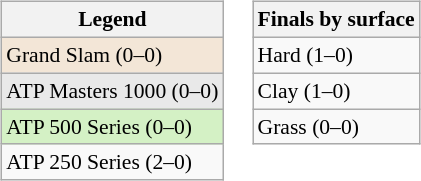<table>
<tr valign=top>
<td><br><table class=wikitable style=font-size:90%>
<tr>
<th>Legend</th>
</tr>
<tr style=background:#f3e6d7>
<td>Grand Slam (0–0)</td>
</tr>
<tr style="background:#e9e9e9">
<td>ATP Masters 1000 (0–0)</td>
</tr>
<tr style="background:#d4f1c5">
<td>ATP 500 Series (0–0)</td>
</tr>
<tr>
<td>ATP 250 Series (2–0)</td>
</tr>
</table>
</td>
<td><br><table class=wikitable style=font-size:90%>
<tr>
<th>Finals by surface</th>
</tr>
<tr>
<td>Hard (1–0)</td>
</tr>
<tr>
<td>Clay (1–0)</td>
</tr>
<tr>
<td>Grass (0–0)</td>
</tr>
</table>
</td>
</tr>
</table>
